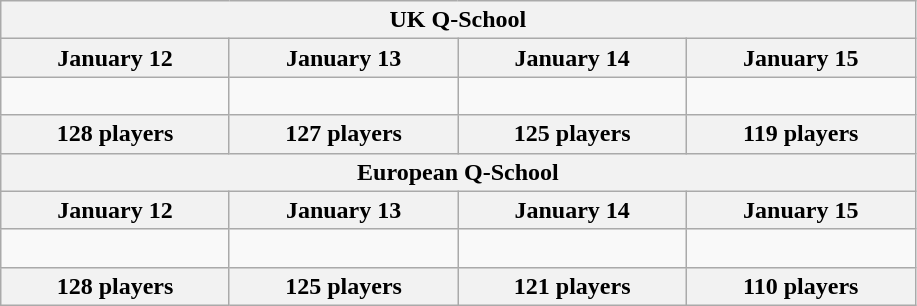<table class="wikitable">
<tr>
<th colspan=4><strong>UK Q-School</strong></th>
</tr>
<tr>
<th width=145px>January 12</th>
<th width=145px>January 13</th>
<th width=145px>January 14</th>
<th width=145px>January 15</th>
</tr>
<tr>
<td><br></td>
<td><br></td>
<td><br></td>
<td><br></td>
</tr>
<tr>
<th>128 players</th>
<th>127 players</th>
<th>125 players</th>
<th>119 players</th>
</tr>
<tr>
<th colspan=4><strong>European Q-School</strong></th>
</tr>
<tr>
<th width=145px>January 12</th>
<th width=145px>January 13</th>
<th width=145px>January 14</th>
<th width=145px>January 15</th>
</tr>
<tr>
<td><br></td>
<td><br></td>
<td><br></td>
<td><br></td>
</tr>
<tr>
<th>128 players</th>
<th>125 players</th>
<th>121 players</th>
<th>110 players</th>
</tr>
</table>
